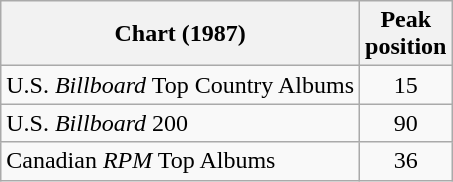<table class="wikitable">
<tr>
<th>Chart (1987)</th>
<th>Peak<br>position</th>
</tr>
<tr>
<td>U.S. <em>Billboard</em> Top Country Albums</td>
<td align="center">15</td>
</tr>
<tr>
<td>U.S. <em>Billboard</em> 200</td>
<td align="center">90</td>
</tr>
<tr>
<td>Canadian <em>RPM</em> Top Albums</td>
<td align="center">36</td>
</tr>
</table>
